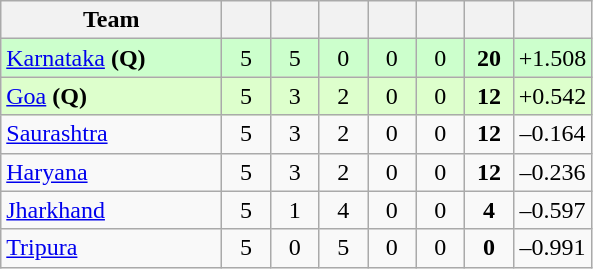<table class="wikitable" style="text-align:center">
<tr>
<th style="width:140px;">Team</th>
<th style="width:25px;"></th>
<th style="width:25px;"></th>
<th style="width:25px;"></th>
<th style="width:25px;"></th>
<th style="width:25px;"></th>
<th style="width:25px;"></th>
<th style="width:40px;"></th>
</tr>
<tr style="background:#cfc;">
<td style="text-align:left"><a href='#'>Karnataka</a>  <strong>(Q)</strong></td>
<td>5</td>
<td>5</td>
<td>0</td>
<td>0</td>
<td>0</td>
<td><strong>20</strong></td>
<td>+1.508</td>
</tr>
<tr style="background:#dfc;">
<td style="text-align:left"><a href='#'>Goa</a> <strong>(Q)</strong></td>
<td>5</td>
<td>3</td>
<td>2</td>
<td>0</td>
<td>0</td>
<td><strong>12</strong></td>
<td>+0.542</td>
</tr>
<tr>
<td style="text-align:left"><a href='#'>Saurashtra</a></td>
<td>5</td>
<td>3</td>
<td>2</td>
<td>0</td>
<td>0</td>
<td><strong>12</strong></td>
<td>–0.164</td>
</tr>
<tr>
<td style="text-align:left"><a href='#'>Haryana</a></td>
<td>5</td>
<td>3</td>
<td>2</td>
<td>0</td>
<td>0</td>
<td><strong>12</strong></td>
<td>–0.236</td>
</tr>
<tr>
<td style="text-align:left"><a href='#'>Jharkhand</a></td>
<td>5</td>
<td>1</td>
<td>4</td>
<td>0</td>
<td>0</td>
<td><strong>4</strong></td>
<td>–0.597</td>
</tr>
<tr>
<td style="text-align:left"><a href='#'>Tripura</a></td>
<td>5</td>
<td>0</td>
<td>5</td>
<td>0</td>
<td>0</td>
<td><strong>0</strong></td>
<td>–0.991</td>
</tr>
</table>
